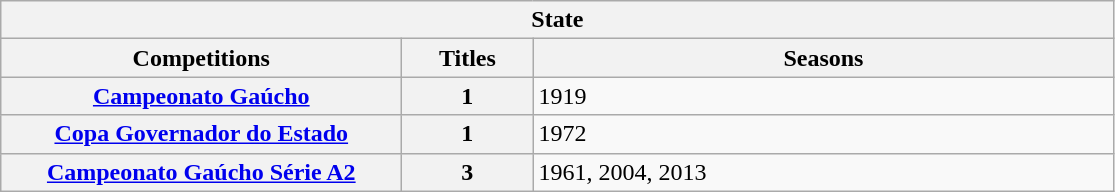<table class="wikitable">
<tr>
<th colspan="3">State</th>
</tr>
<tr>
<th style="width:260px">Competitions</th>
<th style="width:80px">Titles</th>
<th style="width:380px">Seasons</th>
</tr>
<tr>
<th style="text-align:center"><a href='#'>Campeonato Gaúcho</a></th>
<th style="text-align:center"><strong>1</strong></th>
<td align="left">1919</td>
</tr>
<tr>
<th style="text-align:center"><a href='#'>Copa Governador do Estado</a></th>
<th style="text-align:center"><strong>1</strong></th>
<td align="left">1972</td>
</tr>
<tr>
<th style="text-align:center"><a href='#'>Campeonato Gaúcho Série A2</a></th>
<th style="text-align:center"><strong>3</strong></th>
<td align="left">1961, 2004, 2013</td>
</tr>
</table>
